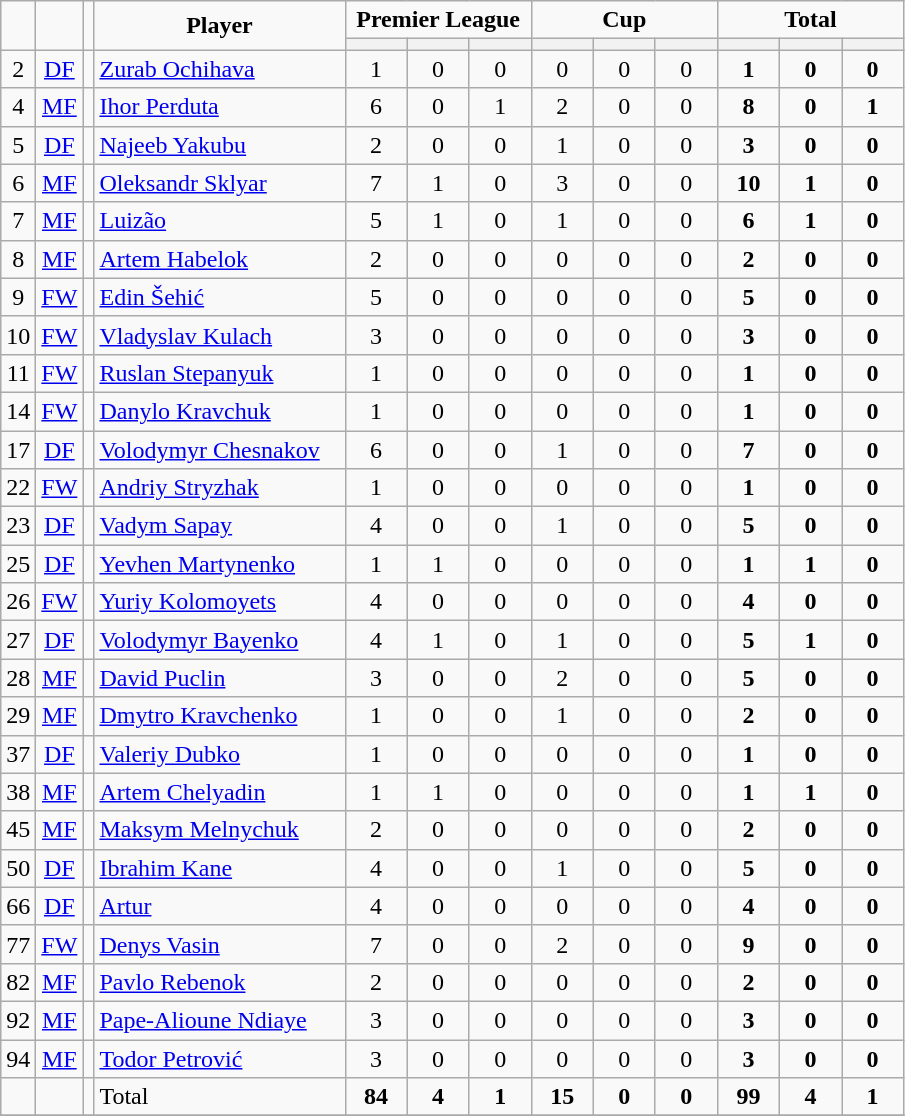<table class="wikitable" style="text-align:center">
<tr>
<td rowspan="2" !width=15><strong></strong></td>
<td rowspan="2" !width=15><strong></strong></td>
<td rowspan="2" !width=15><strong></strong></td>
<td rowspan="2" ! style="width:160px;"><strong>Player</strong></td>
<td colspan="3"><strong>Premier League</strong></td>
<td colspan="3"><strong>Cup</strong></td>
<td colspan="3"><strong>Total</strong></td>
</tr>
<tr>
<th width=34; background:#fe9;"></th>
<th width=34; background:#fe9;"></th>
<th width=34; background:#ff8888;"></th>
<th width=34; background:#fe9;"></th>
<th width=34; background:#fe9;"></th>
<th width=34; background:#ff8888;"></th>
<th width=34; background:#fe9;"></th>
<th width=34; background:#fe9;"></th>
<th width=34; background:#ff8888;"></th>
</tr>
<tr>
<td>2</td>
<td><a href='#'>DF</a></td>
<td></td>
<td align=left><a href='#'>Zurab Ochihava</a></td>
<td>1</td>
<td>0</td>
<td>0</td>
<td>0</td>
<td>0</td>
<td>0</td>
<td><strong>1</strong></td>
<td><strong>0</strong></td>
<td><strong>0</strong></td>
</tr>
<tr>
<td>4</td>
<td><a href='#'>MF</a></td>
<td></td>
<td align=left><a href='#'>Ihor Perduta</a></td>
<td>6</td>
<td>0</td>
<td>1</td>
<td>2</td>
<td>0</td>
<td>0</td>
<td><strong>8</strong></td>
<td><strong>0</strong></td>
<td><strong>1</strong></td>
</tr>
<tr>
<td>5</td>
<td><a href='#'>DF</a></td>
<td></td>
<td align=left><a href='#'>Najeeb Yakubu</a></td>
<td>2</td>
<td>0</td>
<td>0</td>
<td>1</td>
<td>0</td>
<td>0</td>
<td><strong>3</strong></td>
<td><strong>0</strong></td>
<td><strong>0</strong></td>
</tr>
<tr>
<td>6</td>
<td><a href='#'>MF</a></td>
<td></td>
<td align=left><a href='#'>Oleksandr Sklyar</a></td>
<td>7</td>
<td>1</td>
<td>0</td>
<td>3</td>
<td>0</td>
<td>0</td>
<td><strong>10</strong></td>
<td><strong>1</strong></td>
<td><strong>0</strong></td>
</tr>
<tr>
<td>7</td>
<td><a href='#'>MF</a></td>
<td></td>
<td align=left><a href='#'>Luizão</a></td>
<td>5</td>
<td>1</td>
<td>0</td>
<td>1</td>
<td>0</td>
<td>0</td>
<td><strong>6</strong></td>
<td><strong>1</strong></td>
<td><strong>0</strong></td>
</tr>
<tr>
<td>8</td>
<td><a href='#'>MF</a></td>
<td></td>
<td align=left><a href='#'>Artem Habelok</a></td>
<td>2</td>
<td>0</td>
<td>0</td>
<td>0</td>
<td>0</td>
<td>0</td>
<td><strong>2</strong></td>
<td><strong>0</strong></td>
<td><strong>0</strong></td>
</tr>
<tr>
<td>9</td>
<td><a href='#'>FW</a></td>
<td></td>
<td align=left><a href='#'>Edin Šehić</a></td>
<td>5</td>
<td>0</td>
<td>0</td>
<td>0</td>
<td>0</td>
<td>0</td>
<td><strong>5</strong></td>
<td><strong>0</strong></td>
<td><strong>0</strong></td>
</tr>
<tr>
<td>10</td>
<td><a href='#'>FW</a></td>
<td></td>
<td align=left><a href='#'>Vladyslav Kulach</a></td>
<td>3</td>
<td>0</td>
<td>0</td>
<td>0</td>
<td>0</td>
<td>0</td>
<td><strong>3</strong></td>
<td><strong>0</strong></td>
<td><strong>0</strong></td>
</tr>
<tr>
<td>11</td>
<td><a href='#'>FW</a></td>
<td></td>
<td align=left><a href='#'>Ruslan Stepanyuk</a></td>
<td>1</td>
<td>0</td>
<td>0</td>
<td>0</td>
<td>0</td>
<td>0</td>
<td><strong>1</strong></td>
<td><strong>0</strong></td>
<td><strong>0</strong></td>
</tr>
<tr>
<td>14</td>
<td><a href='#'>FW</a></td>
<td></td>
<td align=left><a href='#'>Danylo Kravchuk</a></td>
<td>1</td>
<td>0</td>
<td>0</td>
<td>0</td>
<td>0</td>
<td>0</td>
<td><strong>1</strong></td>
<td><strong>0</strong></td>
<td><strong>0</strong></td>
</tr>
<tr>
<td>17</td>
<td><a href='#'>DF</a></td>
<td></td>
<td align=left><a href='#'>Volodymyr Chesnakov</a></td>
<td>6</td>
<td>0</td>
<td>0</td>
<td>1</td>
<td>0</td>
<td>0</td>
<td><strong>7</strong></td>
<td><strong>0</strong></td>
<td><strong>0</strong></td>
</tr>
<tr>
<td>22</td>
<td><a href='#'>FW</a></td>
<td></td>
<td align=left><a href='#'>Andriy Stryzhak</a></td>
<td>1</td>
<td>0</td>
<td>0</td>
<td>0</td>
<td>0</td>
<td>0</td>
<td><strong>1</strong></td>
<td><strong>0</strong></td>
<td><strong>0</strong></td>
</tr>
<tr>
<td>23</td>
<td><a href='#'>DF</a></td>
<td></td>
<td align=left><a href='#'>Vadym Sapay</a></td>
<td>4</td>
<td>0</td>
<td>0</td>
<td>1</td>
<td>0</td>
<td>0</td>
<td><strong>5</strong></td>
<td><strong>0</strong></td>
<td><strong>0</strong></td>
</tr>
<tr>
<td>25</td>
<td><a href='#'>DF</a></td>
<td></td>
<td align=left><a href='#'>Yevhen Martynenko</a></td>
<td>1</td>
<td>1</td>
<td>0</td>
<td>0</td>
<td>0</td>
<td>0</td>
<td><strong>1</strong></td>
<td><strong>1</strong></td>
<td><strong>0</strong></td>
</tr>
<tr>
<td>26</td>
<td><a href='#'>FW</a></td>
<td></td>
<td align=left><a href='#'>Yuriy Kolomoyets</a></td>
<td>4</td>
<td>0</td>
<td>0</td>
<td>0</td>
<td>0</td>
<td>0</td>
<td><strong>4</strong></td>
<td><strong>0</strong></td>
<td><strong>0</strong></td>
</tr>
<tr>
<td>27</td>
<td><a href='#'>DF</a></td>
<td></td>
<td align=left><a href='#'>Volodymyr Bayenko</a></td>
<td>4</td>
<td>1</td>
<td>0</td>
<td>1</td>
<td>0</td>
<td>0</td>
<td><strong>5</strong></td>
<td><strong>1</strong></td>
<td><strong>0</strong></td>
</tr>
<tr>
<td>28</td>
<td><a href='#'>MF</a></td>
<td></td>
<td align=left><a href='#'>David Puclin</a></td>
<td>3</td>
<td>0</td>
<td>0</td>
<td>2</td>
<td>0</td>
<td>0</td>
<td><strong>5</strong></td>
<td><strong>0</strong></td>
<td><strong>0</strong></td>
</tr>
<tr>
<td>29</td>
<td><a href='#'>MF</a></td>
<td></td>
<td align=left><a href='#'>Dmytro Kravchenko</a></td>
<td>1</td>
<td>0</td>
<td>0</td>
<td>1</td>
<td>0</td>
<td>0</td>
<td><strong>2</strong></td>
<td><strong>0</strong></td>
<td><strong>0</strong></td>
</tr>
<tr>
<td>37</td>
<td><a href='#'>DF</a></td>
<td></td>
<td align=left><a href='#'>Valeriy Dubko</a></td>
<td>1</td>
<td>0</td>
<td>0</td>
<td>0</td>
<td>0</td>
<td>0</td>
<td><strong>1</strong></td>
<td><strong>0</strong></td>
<td><strong>0</strong></td>
</tr>
<tr>
<td>38</td>
<td><a href='#'>MF</a></td>
<td></td>
<td align=left><a href='#'>Artem Chelyadin</a></td>
<td>1</td>
<td>1</td>
<td>0</td>
<td>0</td>
<td>0</td>
<td>0</td>
<td><strong>1</strong></td>
<td><strong>1</strong></td>
<td><strong>0</strong></td>
</tr>
<tr>
<td>45</td>
<td><a href='#'>MF</a></td>
<td></td>
<td align=left><a href='#'>Maksym Melnychuk</a></td>
<td>2</td>
<td>0</td>
<td>0</td>
<td>0</td>
<td>0</td>
<td>0</td>
<td><strong>2</strong></td>
<td><strong>0</strong></td>
<td><strong>0</strong></td>
</tr>
<tr>
<td>50</td>
<td><a href='#'>DF</a></td>
<td></td>
<td align=left><a href='#'>Ibrahim Kane</a></td>
<td>4</td>
<td>0</td>
<td>0</td>
<td>1</td>
<td>0</td>
<td>0</td>
<td><strong>5</strong></td>
<td><strong>0</strong></td>
<td><strong>0</strong></td>
</tr>
<tr>
<td>66</td>
<td><a href='#'>DF</a></td>
<td></td>
<td align=left><a href='#'>Artur</a></td>
<td>4</td>
<td>0</td>
<td>0</td>
<td>0</td>
<td>0</td>
<td>0</td>
<td><strong>4</strong></td>
<td><strong>0</strong></td>
<td><strong>0</strong></td>
</tr>
<tr>
<td>77</td>
<td><a href='#'>FW</a></td>
<td></td>
<td align=left><a href='#'>Denys Vasin</a></td>
<td>7</td>
<td>0</td>
<td>0</td>
<td>2</td>
<td>0</td>
<td>0</td>
<td><strong>9</strong></td>
<td><strong>0</strong></td>
<td><strong>0</strong></td>
</tr>
<tr>
<td>82</td>
<td><a href='#'>MF</a></td>
<td></td>
<td align=left><a href='#'>Pavlo Rebenok</a></td>
<td>2</td>
<td>0</td>
<td>0</td>
<td>0</td>
<td>0</td>
<td>0</td>
<td><strong>2</strong></td>
<td><strong>0</strong></td>
<td><strong>0</strong></td>
</tr>
<tr>
<td>92</td>
<td><a href='#'>MF</a></td>
<td></td>
<td align=left><a href='#'>Pape-Alioune Ndiaye</a></td>
<td>3</td>
<td>0</td>
<td>0</td>
<td>0</td>
<td>0</td>
<td>0</td>
<td><strong>3</strong></td>
<td><strong>0</strong></td>
<td><strong>0</strong></td>
</tr>
<tr>
<td>94</td>
<td><a href='#'>MF</a></td>
<td></td>
<td align=left><a href='#'>Todor Petrović</a></td>
<td>3</td>
<td>0</td>
<td>0</td>
<td>0</td>
<td>0</td>
<td>0</td>
<td><strong>3</strong></td>
<td><strong>0</strong></td>
<td><strong>0</strong></td>
</tr>
<tr>
<td></td>
<td></td>
<td></td>
<td align=left>Total</td>
<td><strong>84</strong></td>
<td><strong>4</strong></td>
<td><strong>1</strong></td>
<td><strong>15</strong></td>
<td><strong>0</strong></td>
<td><strong>0</strong></td>
<td><strong>99</strong></td>
<td><strong>4</strong></td>
<td><strong>1</strong></td>
</tr>
<tr>
</tr>
</table>
